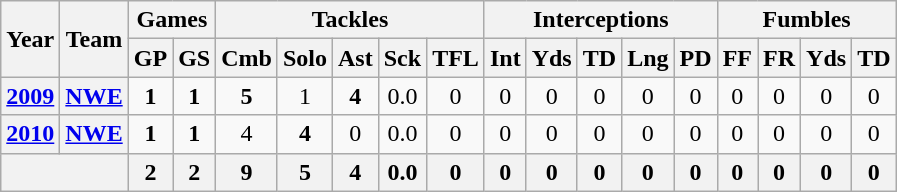<table class="wikitable" style="text-align:center">
<tr>
<th rowspan="2">Year</th>
<th rowspan="2">Team</th>
<th colspan="2">Games</th>
<th colspan="5">Tackles</th>
<th colspan="5">Interceptions</th>
<th colspan="4">Fumbles</th>
</tr>
<tr>
<th>GP</th>
<th>GS</th>
<th>Cmb</th>
<th>Solo</th>
<th>Ast</th>
<th>Sck</th>
<th>TFL</th>
<th>Int</th>
<th>Yds</th>
<th>TD</th>
<th>Lng</th>
<th>PD</th>
<th>FF</th>
<th>FR</th>
<th>Yds</th>
<th>TD</th>
</tr>
<tr>
<th><a href='#'>2009</a></th>
<th><a href='#'>NWE</a></th>
<td><strong>1</strong></td>
<td><strong>1</strong></td>
<td><strong>5</strong></td>
<td>1</td>
<td><strong>4</strong></td>
<td>0.0</td>
<td>0</td>
<td>0</td>
<td>0</td>
<td>0</td>
<td>0</td>
<td>0</td>
<td>0</td>
<td>0</td>
<td>0</td>
<td>0</td>
</tr>
<tr>
<th><a href='#'>2010</a></th>
<th><a href='#'>NWE</a></th>
<td><strong>1</strong></td>
<td><strong>1</strong></td>
<td>4</td>
<td><strong>4</strong></td>
<td>0</td>
<td>0.0</td>
<td>0</td>
<td>0</td>
<td>0</td>
<td>0</td>
<td>0</td>
<td>0</td>
<td>0</td>
<td>0</td>
<td>0</td>
<td>0</td>
</tr>
<tr>
<th colspan="2"></th>
<th>2</th>
<th>2</th>
<th>9</th>
<th>5</th>
<th>4</th>
<th>0.0</th>
<th>0</th>
<th>0</th>
<th>0</th>
<th>0</th>
<th>0</th>
<th>0</th>
<th>0</th>
<th>0</th>
<th>0</th>
<th>0</th>
</tr>
</table>
